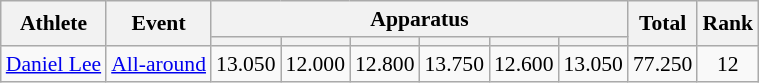<table class="wikitable" style="font-size:90%">
<tr>
<th rowspan=2>Athlete</th>
<th rowspan=2>Event</th>
<th colspan=6>Apparatus</th>
<th rowspan=2>Total</th>
<th rowspan=2>Rank</th>
</tr>
<tr style="font-size:95%">
<th></th>
<th></th>
<th></th>
<th></th>
<th></th>
<th></th>
</tr>
<tr align=center>
<td align=left><a href='#'>Daniel Lee</a></td>
<td align=left><a href='#'>All-around</a></td>
<td>13.050</td>
<td>12.000</td>
<td>12.800</td>
<td>13.750</td>
<td>12.600</td>
<td>13.050</td>
<td>77.250</td>
<td>12</td>
</tr>
</table>
